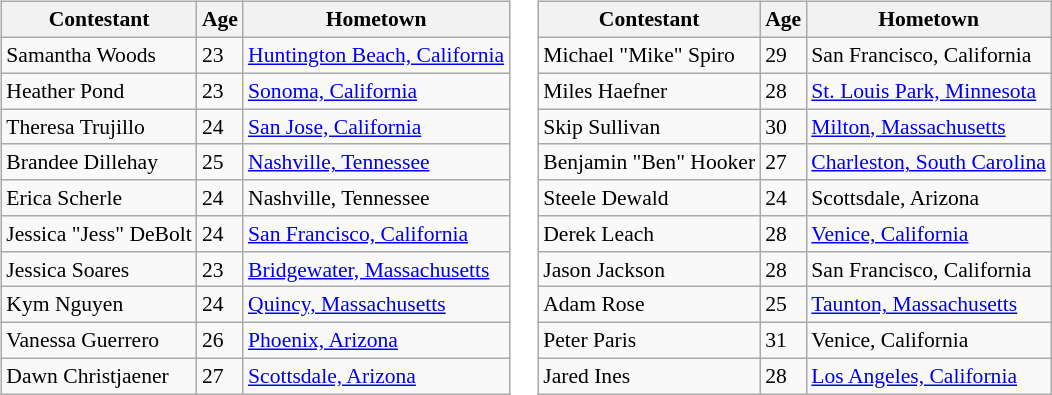<table>
<tr>
<td><br><table class="wikitable" style="font-size:90%;">
<tr>
<th>Contestant</th>
<th style="width:2px;;">Age</th>
<th>Hometown</th>
</tr>
<tr>
<td>Samantha Woods</td>
<td>23</td>
<td><a href='#'>Huntington Beach, California</a></td>
</tr>
<tr>
<td>Heather Pond</td>
<td>23</td>
<td><a href='#'>Sonoma, California</a></td>
</tr>
<tr>
<td>Theresa Trujillo</td>
<td>24</td>
<td><a href='#'>San Jose, California</a></td>
</tr>
<tr>
<td>Brandee Dillehay</td>
<td>25</td>
<td><a href='#'>Nashville, Tennessee</a></td>
</tr>
<tr>
<td>Erica Scherle</td>
<td>24</td>
<td>Nashville, Tennessee</td>
</tr>
<tr>
<td>Jessica "Jess" DeBolt</td>
<td>24</td>
<td><a href='#'>San Francisco, California</a></td>
</tr>
<tr>
<td>Jessica Soares</td>
<td>23</td>
<td><a href='#'>Bridgewater, Massachusetts</a></td>
</tr>
<tr>
<td>Kym Nguyen</td>
<td>24</td>
<td><a href='#'>Quincy, Massachusetts</a></td>
</tr>
<tr>
<td>Vanessa Guerrero</td>
<td>26</td>
<td><a href='#'>Phoenix, Arizona</a></td>
</tr>
<tr>
<td>Dawn Christjaener</td>
<td>27</td>
<td><a href='#'>Scottsdale, Arizona</a></td>
</tr>
</table>
</td>
<td><br><table class="wikitable" style="font-size:90%;">
<tr>
<th>Contestant</th>
<th style="width:2px;;">Age</th>
<th>Hometown</th>
</tr>
<tr>
<td>Michael "Mike" Spiro</td>
<td>29</td>
<td>San Francisco, California</td>
</tr>
<tr>
<td>Miles Haefner</td>
<td>28</td>
<td><a href='#'>St. Louis Park, Minnesota</a></td>
</tr>
<tr>
<td>Skip Sullivan</td>
<td>30</td>
<td><a href='#'>Milton, Massachusetts</a></td>
</tr>
<tr>
<td>Benjamin "Ben" Hooker</td>
<td>27</td>
<td><a href='#'>Charleston, South Carolina</a></td>
</tr>
<tr>
<td>Steele Dewald</td>
<td>24</td>
<td>Scottsdale, Arizona</td>
</tr>
<tr>
<td>Derek Leach</td>
<td>28</td>
<td><a href='#'>Venice, California</a></td>
</tr>
<tr>
<td>Jason Jackson</td>
<td>28</td>
<td>San Francisco, California</td>
</tr>
<tr>
<td>Adam Rose</td>
<td>25</td>
<td><a href='#'>Taunton, Massachusetts</a></td>
</tr>
<tr>
<td>Peter Paris</td>
<td>31</td>
<td>Venice, California</td>
</tr>
<tr>
<td>Jared Ines</td>
<td>28</td>
<td><a href='#'>Los Angeles, California</a></td>
</tr>
</table>
</td>
</tr>
</table>
